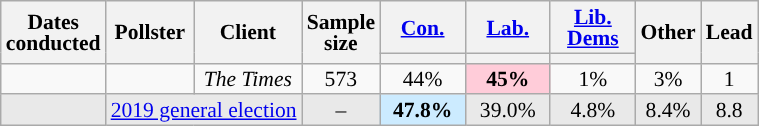<table class="wikitable sortable mw-datatable" style="text-align:center; font-size:90%; line-height:14px;">
<tr>
<th rowspan="2">Dates<br>conducted</th>
<th rowspan="2">Pollster</th>
<th rowspan="2">Client</th>
<th data-sort-type="number" rowspan="2">Sample<br>size</th>
<th class="unsortable" style="width:50px;"><a href='#'>Con.</a></th>
<th class="unsortable" style="width:50px;"><a href='#'>Lab.</a></th>
<th class="unsortable" style="width:50px;"><a href='#'>Lib. Dems</a></th>
<th class="unsortable" rowspan="2">Other</th>
<th data-sort-type="number" rowspan="2">Lead</th>
</tr>
<tr>
<th data-sort-type="number" style="background:"></th>
<th data-sort-type="number" style="background:"></th>
<th data-sort-type="number" style="background:"></th>
</tr>
<tr>
<td></td>
<td></td>
<td><em>The Times</em></td>
<td>573</td>
<td>44%</td>
<td style="background:#FFCCD9"><strong>45%</strong></td>
<td>1%</td>
<td>3%</td>
<td style="background:">1</td>
</tr>
<tr style="background:#e9e9e9;">
<td></td>
<td colspan="2"><a href='#'>2019 general election</a></td>
<td>–</td>
<td style="background:#CCEBFF;"><strong>47.8%</strong></td>
<td>39.0%</td>
<td>4.8%</td>
<td>8.4%</td>
<td style="background:">8.8</td>
</tr>
</table>
